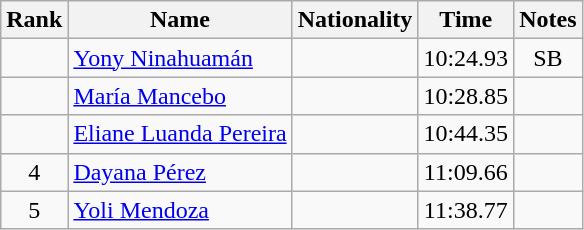<table class="wikitable sortable" style="text-align:center">
<tr>
<th>Rank</th>
<th>Name</th>
<th>Nationality</th>
<th>Time</th>
<th>Notes</th>
</tr>
<tr>
<td></td>
<td align=left><a href='#'>Yony Ninahuamán</a></td>
<td align=left></td>
<td>10:24.93</td>
<td>SB</td>
</tr>
<tr>
<td></td>
<td align=left><a href='#'>María Mancebo</a></td>
<td align=left></td>
<td>10:28.85</td>
<td></td>
</tr>
<tr>
<td></td>
<td align=left><a href='#'>Eliane Luanda Pereira</a></td>
<td align=left></td>
<td>10:44.35</td>
<td></td>
</tr>
<tr>
<td>4</td>
<td align=left><a href='#'>Dayana Pérez</a></td>
<td align=left></td>
<td>11:09.66</td>
<td></td>
</tr>
<tr>
<td>5</td>
<td align=left><a href='#'>Yoli Mendoza</a></td>
<td align=left></td>
<td>11:38.77</td>
<td></td>
</tr>
</table>
